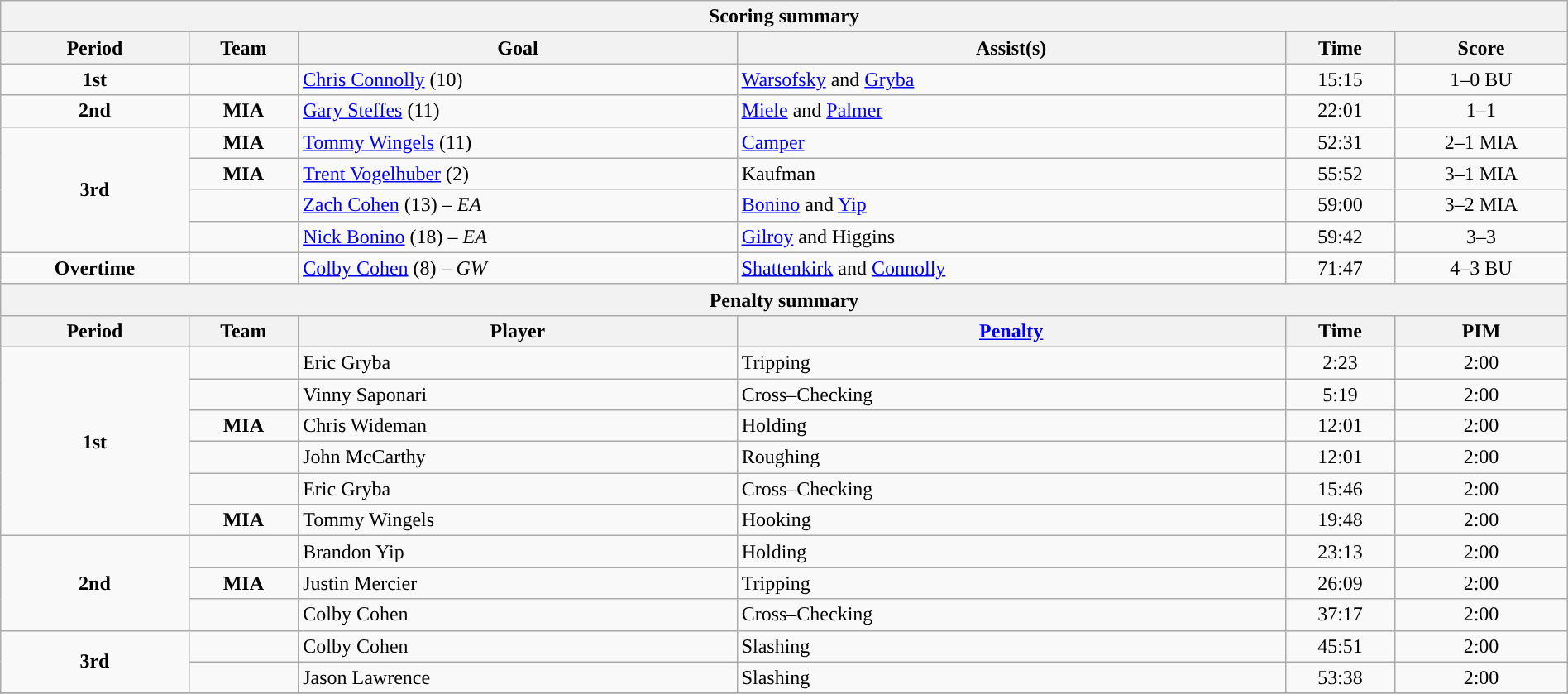<table style="width:100%;" class="wikitable">
<tr>
<th colspan=6>Scoring summary</th>
</tr>
<tr>
<th style="width:12%;">Period</th>
<th style="width:7%;">Team</th>
<th style="width:28%;">Goal</th>
<th style="width:35%;">Assist(s)</th>
<th style="width:7%;">Time</th>
<th style="width:11%;">Score</th>
</tr>
<tr>
<td style="text-align:center;" rowspan="1"><strong>1st</strong></td>
<td align=center style=><strong></strong></td>
<td><a href='#'>Chris Connolly</a> (10)</td>
<td><a href='#'>Warsofsky</a> and <a href='#'>Gryba</a></td>
<td align=center>15:15</td>
<td align=center>1–0 BU</td>
</tr>
<tr>
<td style="text-align:center;" rowspan="1"><strong>2nd</strong></td>
<td align=center><strong>MIA</strong></td>
<td><a href='#'>Gary Steffes</a> (11)</td>
<td><a href='#'>Miele</a> and <a href='#'>Palmer</a></td>
<td align=center>22:01</td>
<td align=center>1–1</td>
</tr>
<tr>
<td style="text-align:center;" rowspan="4"><strong>3rd</strong></td>
<td align=center><strong>MIA</strong></td>
<td><a href='#'>Tommy Wingels</a> (11)</td>
<td><a href='#'>Camper</a></td>
<td align=center>52:31</td>
<td align=center>2–1 MIA</td>
</tr>
<tr>
<td align=center><strong>MIA</strong></td>
<td><a href='#'>Trent Vogelhuber</a> (2)</td>
<td>Kaufman</td>
<td align=center>55:52</td>
<td align=center>3–1 MIA</td>
</tr>
<tr>
<td align=center style=><strong></strong></td>
<td><a href='#'>Zach Cohen</a> (13) – <em>EA</em></td>
<td><a href='#'>Bonino</a> and <a href='#'>Yip</a></td>
<td align=center>59:00</td>
<td align=center>3–2 MIA</td>
</tr>
<tr>
<td align=center style=><strong></strong></td>
<td><a href='#'>Nick Bonino</a> (18) – <em>EA</em></td>
<td><a href='#'>Gilroy</a> and Higgins</td>
<td align=center>59:42</td>
<td align=center>3–3</td>
</tr>
<tr>
<td style="text-align:center;" rowspan="1"><strong>Overtime</strong></td>
<td align=center style=><strong></strong></td>
<td><a href='#'>Colby Cohen</a> (8) – <em>GW</em></td>
<td><a href='#'>Shattenkirk</a> and <a href='#'>Connolly</a></td>
<td align=center>71:47</td>
<td align=center>4–3 BU</td>
</tr>
<tr>
<th colspan=6>Penalty summary</th>
</tr>
<tr>
<th style="width:12%;">Period</th>
<th style="width:7%;">Team</th>
<th style="width:28%;">Player</th>
<th style="width:35%;"><a href='#'>Penalty</a></th>
<th style="width:7%;">Time</th>
<th style="width:11%;">PIM</th>
</tr>
<tr>
<td style="text-align:center;" rowspan="6"><strong>1st</strong></td>
<td align=center style=><strong></strong></td>
<td>Eric Gryba</td>
<td>Tripping</td>
<td align=center>2:23</td>
<td align=center>2:00</td>
</tr>
<tr>
<td align=center style=><strong></strong></td>
<td>Vinny Saponari</td>
<td>Cross–Checking</td>
<td align=center>5:19</td>
<td align=center>2:00</td>
</tr>
<tr>
<td align=center><strong>MIA</strong></td>
<td>Chris Wideman</td>
<td>Holding</td>
<td align=center>12:01</td>
<td align=center>2:00</td>
</tr>
<tr>
<td align=center style=><strong></strong></td>
<td>John McCarthy</td>
<td>Roughing</td>
<td align=center>12:01</td>
<td align=center>2:00</td>
</tr>
<tr>
<td align=center style=><strong></strong></td>
<td>Eric Gryba</td>
<td>Cross–Checking</td>
<td align=center>15:46</td>
<td align=center>2:00</td>
</tr>
<tr>
<td align=center><strong>MIA</strong></td>
<td>Tommy Wingels</td>
<td>Hooking</td>
<td align=center>19:48</td>
<td align=center>2:00</td>
</tr>
<tr>
<td style="text-align:center;" rowspan="3"><strong>2nd</strong></td>
<td align=center style=><strong></strong></td>
<td>Brandon Yip</td>
<td>Holding</td>
<td align=center>23:13</td>
<td align=center>2:00</td>
</tr>
<tr>
<td align=center><strong>MIA</strong></td>
<td>Justin Mercier</td>
<td>Tripping</td>
<td align=center>26:09</td>
<td align=center>2:00</td>
</tr>
<tr>
<td align=center style=><strong></strong></td>
<td>Colby Cohen</td>
<td>Cross–Checking</td>
<td align=center>37:17</td>
<td align=center>2:00</td>
</tr>
<tr>
<td style="text-align:center;" rowspan="2"><strong>3rd</strong></td>
<td align=center style=><strong></strong></td>
<td>Colby Cohen</td>
<td>Slashing</td>
<td align=center>45:51</td>
<td align=center>2:00</td>
</tr>
<tr>
<td align=center style=><strong></strong></td>
<td>Jason Lawrence</td>
<td>Slashing</td>
<td align=center>53:38</td>
<td align=center>2:00</td>
</tr>
<tr>
</tr>
</table>
